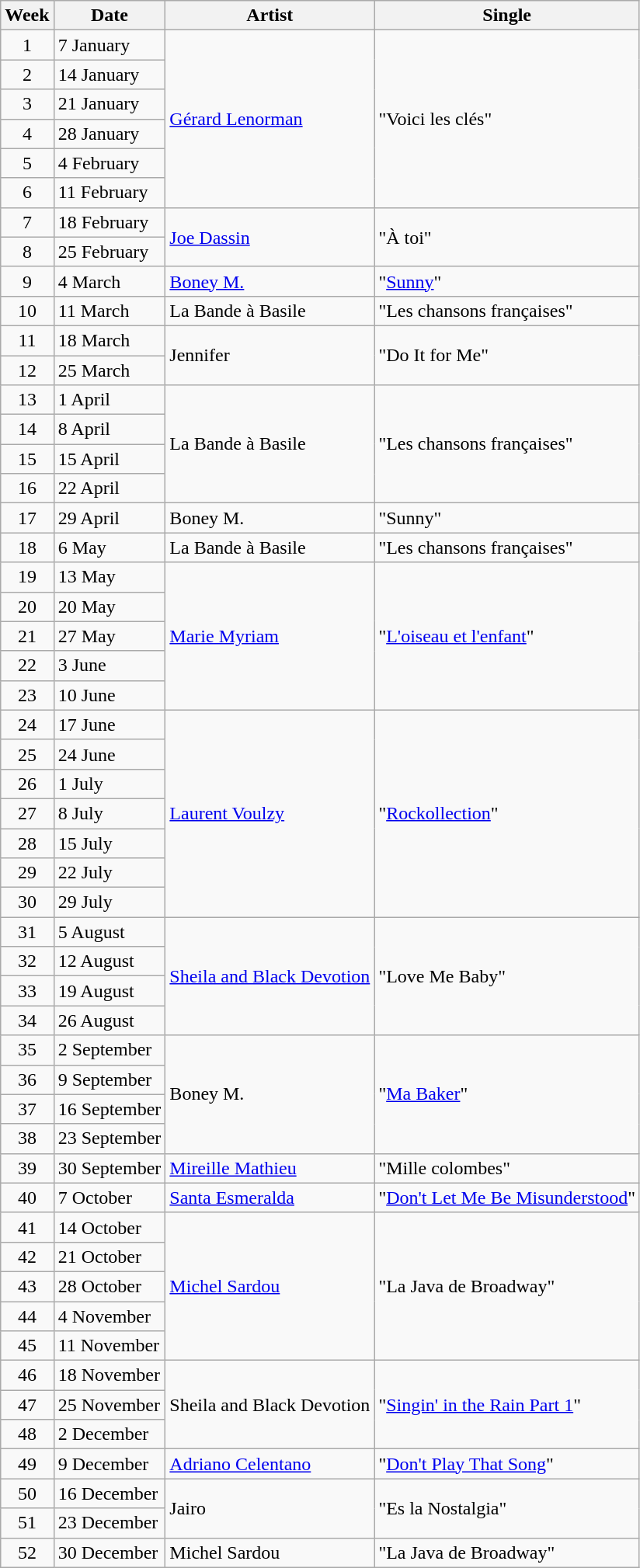<table class="wikitable">
<tr>
<th>Week</th>
<th>Date</th>
<th>Artist</th>
<th>Single</th>
</tr>
<tr>
<td style="text-align: center;">1</td>
<td>7 January</td>
<td rowspan="6"><a href='#'>Gérard Lenorman</a></td>
<td rowspan="6">"Voici les clés"</td>
</tr>
<tr>
<td style="text-align: center;">2</td>
<td>14 January</td>
</tr>
<tr>
<td style="text-align: center;">3</td>
<td>21 January</td>
</tr>
<tr>
<td style="text-align: center;">4</td>
<td>28 January</td>
</tr>
<tr>
<td style="text-align: center;">5</td>
<td>4 February</td>
</tr>
<tr>
<td style="text-align: center;">6</td>
<td>11 February</td>
</tr>
<tr>
<td style="text-align: center;">7</td>
<td>18 February</td>
<td rowspan="2"><a href='#'>Joe Dassin</a></td>
<td rowspan="2">"À toi"</td>
</tr>
<tr>
<td style="text-align: center;">8</td>
<td>25 February</td>
</tr>
<tr>
<td style="text-align: center;">9</td>
<td>4 March</td>
<td><a href='#'>Boney M.</a></td>
<td>"<a href='#'>Sunny</a>"</td>
</tr>
<tr>
<td style="text-align: center;">10</td>
<td>11 March</td>
<td>La Bande à Basile</td>
<td>"Les chansons françaises"</td>
</tr>
<tr>
<td style="text-align: center;">11</td>
<td>18 March</td>
<td rowspan="2">Jennifer</td>
<td rowspan="2">"Do It for Me"</td>
</tr>
<tr>
<td style="text-align: center;">12</td>
<td>25 March</td>
</tr>
<tr>
<td style="text-align: center;">13</td>
<td>1 April</td>
<td rowspan="4">La Bande à Basile</td>
<td rowspan="4">"Les chansons françaises"</td>
</tr>
<tr>
<td style="text-align: center;">14</td>
<td>8 April</td>
</tr>
<tr>
<td style="text-align: center;">15</td>
<td>15 April</td>
</tr>
<tr>
<td style="text-align: center;">16</td>
<td>22 April</td>
</tr>
<tr>
<td style="text-align: center;">17</td>
<td>29 April</td>
<td>Boney M.</td>
<td>"Sunny"</td>
</tr>
<tr>
<td style="text-align: center;">18</td>
<td>6 May</td>
<td>La Bande à Basile</td>
<td>"Les chansons françaises"</td>
</tr>
<tr>
<td style="text-align: center;">19</td>
<td>13 May</td>
<td rowspan="5"><a href='#'>Marie Myriam</a></td>
<td rowspan="5">"<a href='#'>L'oiseau et l'enfant</a>"</td>
</tr>
<tr>
<td style="text-align: center;">20</td>
<td>20 May</td>
</tr>
<tr>
<td style="text-align: center;">21</td>
<td>27 May</td>
</tr>
<tr>
<td style="text-align: center;">22</td>
<td>3 June</td>
</tr>
<tr>
<td style="text-align: center;">23</td>
<td>10 June</td>
</tr>
<tr>
<td style="text-align: center;">24</td>
<td>17 June</td>
<td rowspan="7"><a href='#'>Laurent Voulzy</a></td>
<td rowspan="7">"<a href='#'>Rockollection</a>"</td>
</tr>
<tr>
<td style="text-align: center;">25</td>
<td>24 June</td>
</tr>
<tr>
<td style="text-align: center;">26</td>
<td>1 July</td>
</tr>
<tr>
<td style="text-align: center;">27</td>
<td>8 July</td>
</tr>
<tr>
<td style="text-align: center;">28</td>
<td>15 July</td>
</tr>
<tr>
<td style="text-align: center;">29</td>
<td>22 July</td>
</tr>
<tr>
<td style="text-align: center;">30</td>
<td>29 July</td>
</tr>
<tr>
<td style="text-align: center;">31</td>
<td>5 August</td>
<td rowspan="4"><a href='#'>Sheila and Black Devotion</a></td>
<td rowspan="4">"Love Me Baby"</td>
</tr>
<tr>
<td style="text-align: center;">32</td>
<td>12 August</td>
</tr>
<tr>
<td style="text-align: center;">33</td>
<td>19 August</td>
</tr>
<tr>
<td style="text-align: center;">34</td>
<td>26 August</td>
</tr>
<tr>
<td style="text-align: center;">35</td>
<td>2 September</td>
<td rowspan="4">Boney M.</td>
<td rowspan="4">"<a href='#'>Ma Baker</a>"</td>
</tr>
<tr>
<td style="text-align: center;">36</td>
<td>9 September</td>
</tr>
<tr>
<td style="text-align: center;">37</td>
<td>16 September</td>
</tr>
<tr>
<td style="text-align: center;">38</td>
<td>23 September</td>
</tr>
<tr>
<td style="text-align: center;">39</td>
<td>30 September</td>
<td><a href='#'>Mireille Mathieu</a></td>
<td>"Mille colombes"</td>
</tr>
<tr>
<td style="text-align: center;">40</td>
<td>7 October</td>
<td><a href='#'>Santa Esmeralda</a></td>
<td>"<a href='#'>Don't Let Me Be Misunderstood</a>"</td>
</tr>
<tr>
<td style="text-align: center;">41</td>
<td>14 October</td>
<td rowspan="5"><a href='#'>Michel Sardou</a></td>
<td rowspan="5">"La Java de Broadway"</td>
</tr>
<tr>
<td style="text-align: center;">42</td>
<td>21 October</td>
</tr>
<tr>
<td style="text-align: center;">43</td>
<td>28 October</td>
</tr>
<tr>
<td style="text-align: center;">44</td>
<td>4 November</td>
</tr>
<tr>
<td style="text-align: center;">45</td>
<td>11 November</td>
</tr>
<tr>
<td style="text-align: center;">46</td>
<td>18 November</td>
<td rowspan="3">Sheila and Black Devotion</td>
<td rowspan="3">"<a href='#'>Singin' in the Rain Part 1</a>"</td>
</tr>
<tr>
<td style="text-align: center;">47</td>
<td>25 November</td>
</tr>
<tr>
<td style="text-align: center;">48</td>
<td>2 December</td>
</tr>
<tr>
<td style="text-align: center;">49</td>
<td>9 December</td>
<td><a href='#'>Adriano Celentano</a></td>
<td>"<a href='#'>Don't Play That Song</a>"</td>
</tr>
<tr>
<td style="text-align: center;">50</td>
<td>16 December</td>
<td rowspan="2">Jairo</td>
<td rowspan="2">"Es la Nostalgia"</td>
</tr>
<tr>
<td style="text-align: center;">51</td>
<td>23 December</td>
</tr>
<tr>
<td style="text-align: center;">52</td>
<td>30 December</td>
<td>Michel Sardou</td>
<td>"La Java de Broadway"</td>
</tr>
</table>
